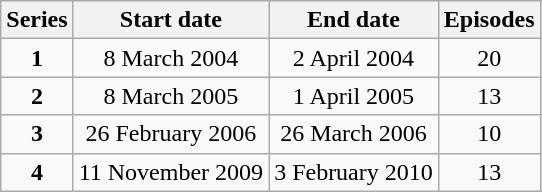<table class="wikitable" style="text-align:center;">
<tr>
<th>Series</th>
<th>Start date</th>
<th>End date</th>
<th>Episodes</th>
</tr>
<tr>
<td><strong>1</strong></td>
<td>8 March 2004</td>
<td>2 April 2004</td>
<td>20</td>
</tr>
<tr>
<td><strong>2</strong></td>
<td>8 March 2005</td>
<td>1 April 2005</td>
<td>13</td>
</tr>
<tr>
<td><strong>3</strong></td>
<td>26 February 2006</td>
<td>26 March 2006</td>
<td>10</td>
</tr>
<tr>
<td><strong>4</strong></td>
<td>11 November 2009</td>
<td>3 February 2010</td>
<td>13</td>
</tr>
</table>
